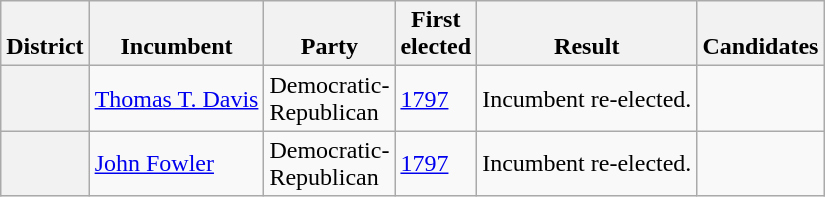<table class=wikitable>
<tr valign=bottom>
<th>District</th>
<th>Incumbent</th>
<th>Party</th>
<th>First<br>elected</th>
<th>Result</th>
<th>Candidates</th>
</tr>
<tr>
<th><br></th>
<td><a href='#'>Thomas T. Davis</a></td>
<td>Democratic-<br>Republican</td>
<td><a href='#'>1797</a></td>
<td>Incumbent re-elected.</td>
<td nowrap></td>
</tr>
<tr>
<th><br></th>
<td><a href='#'>John Fowler</a></td>
<td>Democratic-<br>Republican</td>
<td><a href='#'>1797</a></td>
<td>Incumbent re-elected.</td>
<td nowrap></td>
</tr>
</table>
